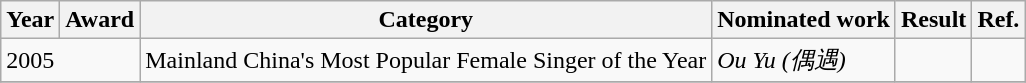<table class="wikitable">
<tr>
<th>Year</th>
<th>Award</th>
<th>Category</th>
<th>Nominated work</th>
<th>Result</th>
<th>Ref.</th>
</tr>
<tr>
<td colspan=2>2005</td>
<td>Mainland China's Most Popular Female Singer of the Year</td>
<td><em>Ou Yu (偶遇)</em></td>
<td></td>
<td rowspan=1></td>
</tr>
<tr>
</tr>
</table>
